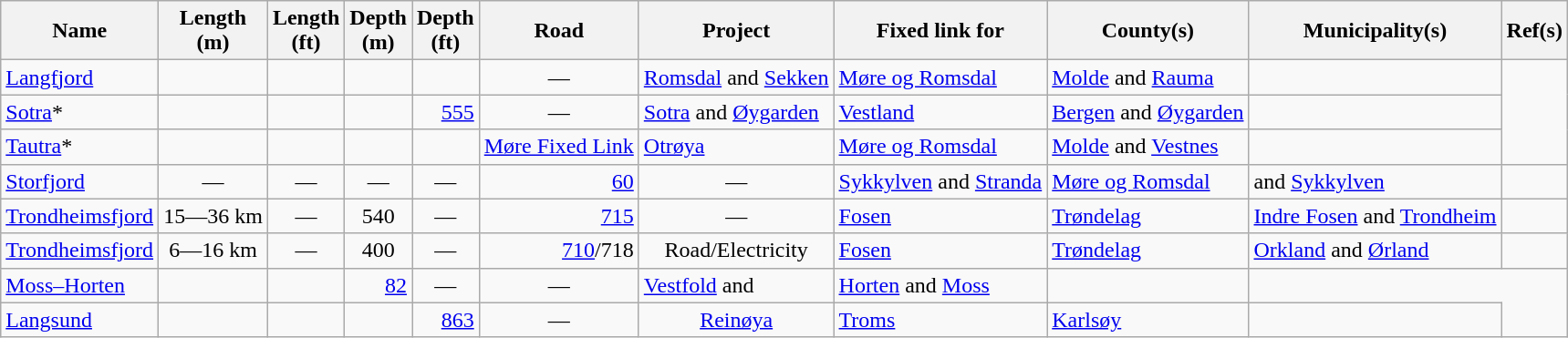<table class="wikitable sortable">
<tr>
<th>Name</th>
<th>Length<br>(m)</th>
<th>Length<br>(ft)</th>
<th>Depth<br>(m)</th>
<th>Depth<br>(ft)</th>
<th>Road</th>
<th>Project</th>
<th>Fixed link for</th>
<th>County(s)</th>
<th>Municipality(s)</th>
<th class=unsortable>Ref(s)</th>
</tr>
<tr>
<td><a href='#'>Langfjord</a></td>
<td></td>
<td></td>
<td></td>
<td align=right></td>
<td align=center>—</td>
<td><a href='#'>Romsdal</a> and <a href='#'>Sekken</a></td>
<td><a href='#'>Møre og Romsdal</a></td>
<td><a href='#'>Molde</a> and <a href='#'>Rauma</a></td>
<td align=center></td>
</tr>
<tr>
<td><a href='#'>Sotra</a>*</td>
<td></td>
<td></td>
<td></td>
<td align=right><a href='#'>555</a></td>
<td align=center>—</td>
<td><a href='#'>Sotra</a> and <a href='#'>Øygarden</a></td>
<td><a href='#'>Vestland</a></td>
<td><a href='#'>Bergen</a> and <a href='#'>Øygarden</a></td>
<td align=center></td>
</tr>
<tr>
<td><a href='#'>Tautra</a>*</td>
<td></td>
<td></td>
<td></td>
<td align=right></td>
<td><a href='#'>Møre Fixed Link</a></td>
<td><a href='#'>Otrøya</a></td>
<td><a href='#'>Møre og Romsdal</a></td>
<td><a href='#'>Molde</a> and <a href='#'>Vestnes</a></td>
<td align=center></td>
</tr>
<tr>
<td><a href='#'>Storfjord</a></td>
<td align=center>—</td>
<td align=center>—</td>
<td align=center>—</td>
<td align=center>—</td>
<td align=right><a href='#'>60</a></td>
<td align=center>—</td>
<td><a href='#'>Sykkylven</a> and <a href='#'>Stranda</a></td>
<td><a href='#'>Møre og Romsdal</a></td>
<td> and <a href='#'>Sykkylven</a></td>
<td align=center></td>
</tr>
<tr>
<td><a href='#'>Trondheimsfjord</a></td>
<td align=center>15—36 km</td>
<td align=center>—</td>
<td align=center>540</td>
<td align=center>—</td>
<td align=right><a href='#'>715</a></td>
<td align=center>—</td>
<td><a href='#'>Fosen</a></td>
<td><a href='#'>Trøndelag</a></td>
<td><a href='#'>Indre Fosen</a> and <a href='#'>Trondheim</a></td>
<td align=center></td>
</tr>
<tr>
<td><a href='#'>Trondheimsfjord</a></td>
<td align=center>6—16 km</td>
<td align=center>—</td>
<td align=center>400</td>
<td align=center>—</td>
<td align=right><a href='#'>710</a>/718</td>
<td align=center>Road/Electricity</td>
<td><a href='#'>Fosen</a></td>
<td><a href='#'>Trøndelag</a></td>
<td><a href='#'>Orkland</a> and <a href='#'>Ørland</a></td>
<td align=center></td>
</tr>
<tr>
<td><a href='#'>Moss–Horten</a></td>
<td></td>
<td></td>
<td align=right><a href='#'>82</a></td>
<td align=center>—</td>
<td align=center>—</td>
<td><a href='#'>Vestfold</a> and </td>
<td><a href='#'>Horten</a> and <a href='#'>Moss</a></td>
<td align=center></td>
</tr>
<tr>
<td><a href='#'>Langsund</a></td>
<td></td>
<td></td>
<td></td>
<td align=right><a href='#'>863</a></td>
<td align=center>—</td>
<td align=center><a href='#'>Reinøya</a></td>
<td><a href='#'>Troms</a></td>
<td><a href='#'>Karlsøy</a></td>
<td align=center></td>
</tr>
</table>
